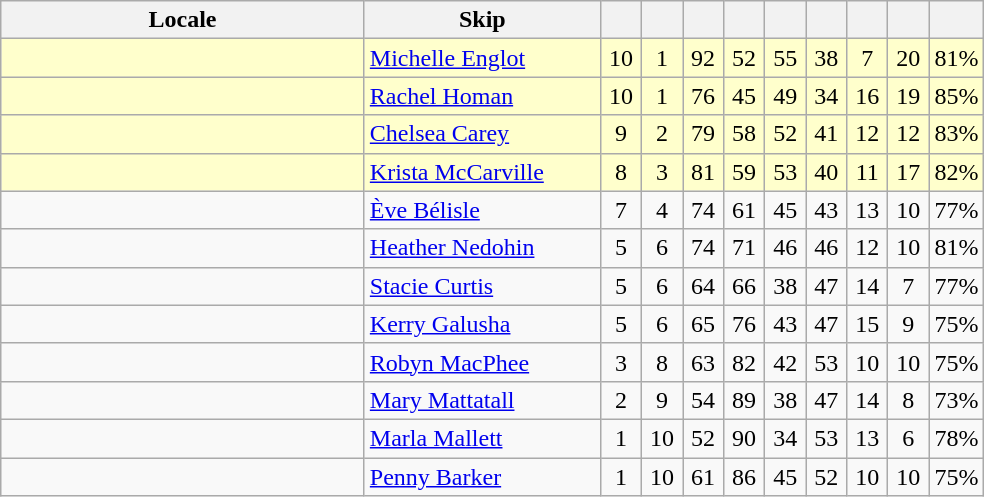<table class=wikitable style="text-align: center;">
<tr>
<th width=235>Locale</th>
<th width=150>Skip</th>
<th width=20></th>
<th width=20></th>
<th width=20></th>
<th width=20></th>
<th width=20></th>
<th width=20></th>
<th width=20></th>
<th width=20></th>
<th width=20></th>
</tr>
<tr style="background:#ffc;">
<td style="text-align: left;"></td>
<td style="text-align: left;"><a href='#'>Michelle Englot</a></td>
<td>10</td>
<td>1</td>
<td>92</td>
<td>52</td>
<td>55</td>
<td>38</td>
<td>7</td>
<td>20</td>
<td>81%</td>
</tr>
<tr style="background:#ffc;">
<td style="text-align: left;"></td>
<td style="text-align: left;"><a href='#'>Rachel Homan</a></td>
<td>10</td>
<td>1</td>
<td>76</td>
<td>45</td>
<td>49</td>
<td>34</td>
<td>16</td>
<td>19</td>
<td>85%</td>
</tr>
<tr style="background:#ffc;">
<td style="text-align: left;"></td>
<td style="text-align: left;"><a href='#'>Chelsea Carey</a></td>
<td>9</td>
<td>2</td>
<td>79</td>
<td>58</td>
<td>52</td>
<td>41</td>
<td>12</td>
<td>12</td>
<td>83%</td>
</tr>
<tr style="background:#ffc;">
<td style="text-align: left;"></td>
<td style="text-align: left;"><a href='#'>Krista McCarville</a></td>
<td>8</td>
<td>3</td>
<td>81</td>
<td>59</td>
<td>53</td>
<td>40</td>
<td>11</td>
<td>17</td>
<td>82%</td>
</tr>
<tr>
<td style="text-align: left;"></td>
<td style="text-align: left;"><a href='#'>Ève Bélisle</a></td>
<td>7</td>
<td>4</td>
<td>74</td>
<td>61</td>
<td>45</td>
<td>43</td>
<td>13</td>
<td>10</td>
<td>77%</td>
</tr>
<tr>
<td style="text-align: left;"></td>
<td style="text-align: left;"><a href='#'>Heather Nedohin</a></td>
<td>5</td>
<td>6</td>
<td>74</td>
<td>71</td>
<td>46</td>
<td>46</td>
<td>12</td>
<td>10</td>
<td>81%</td>
</tr>
<tr>
<td style="text-align: left;"></td>
<td style="text-align: left;"><a href='#'>Stacie Curtis</a></td>
<td>5</td>
<td>6</td>
<td>64</td>
<td>66</td>
<td>38</td>
<td>47</td>
<td>14</td>
<td>7</td>
<td>77%</td>
</tr>
<tr>
<td style="text-align: left;"></td>
<td style="text-align: left;"><a href='#'>Kerry Galusha</a></td>
<td>5</td>
<td>6</td>
<td>65</td>
<td>76</td>
<td>43</td>
<td>47</td>
<td>15</td>
<td>9</td>
<td>75%</td>
</tr>
<tr>
<td style="text-align: left;"></td>
<td style="text-align: left;"><a href='#'>Robyn MacPhee</a></td>
<td>3</td>
<td>8</td>
<td>63</td>
<td>82</td>
<td>42</td>
<td>53</td>
<td>10</td>
<td>10</td>
<td>75%</td>
</tr>
<tr>
<td style="text-align: left;"></td>
<td style="text-align: left;"><a href='#'>Mary Mattatall</a></td>
<td>2</td>
<td>9</td>
<td>54</td>
<td>89</td>
<td>38</td>
<td>47</td>
<td>14</td>
<td>8</td>
<td>73%</td>
</tr>
<tr>
<td style="text-align: left;"></td>
<td style="text-align: left;"><a href='#'>Marla Mallett</a></td>
<td>1</td>
<td>10</td>
<td>52</td>
<td>90</td>
<td>34</td>
<td>53</td>
<td>13</td>
<td>6</td>
<td>78%</td>
</tr>
<tr>
<td style="text-align: left;"></td>
<td style="text-align: left;"><a href='#'>Penny Barker</a></td>
<td>1</td>
<td>10</td>
<td>61</td>
<td>86</td>
<td>45</td>
<td>52</td>
<td>10</td>
<td>10</td>
<td>75%</td>
</tr>
</table>
